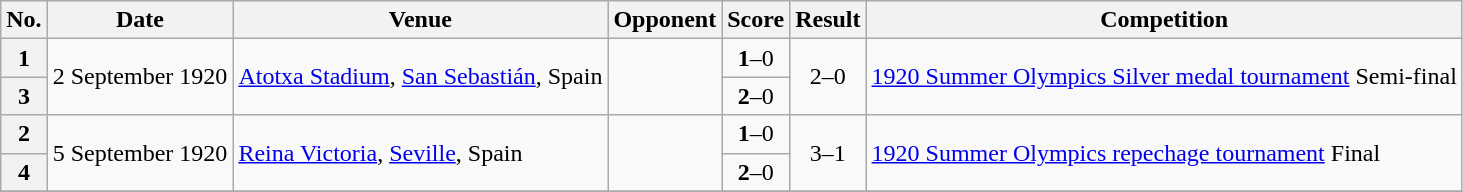<table class="wikitable sortable plainrowheaders">
<tr>
<th scope=col>No.</th>
<th scope=col>Date</th>
<th scope=col>Venue</th>
<th scope=col>Opponent</th>
<th scope=col>Score</th>
<th scope=col>Result</th>
<th scope=col>Competition</th>
</tr>
<tr>
<th scope=row style=text-align:center>1</th>
<td rowspan="2">2 September 1920</td>
<td rowspan="2"><a href='#'>Atotxa Stadium</a>, <a href='#'>San Sebastián</a>, Spain</td>
<td rowspan="2"></td>
<td align=center><strong>1</strong>–0</td>
<td rowspan="2" align=center>2–0</td>
<td rowspan="2"><a href='#'>1920 Summer Olympics Silver medal tournament</a> Semi-final</td>
</tr>
<tr>
<th scope=row style=text-align:center>3</th>
<td align=center><strong>2</strong>–0</td>
</tr>
<tr>
<th scope=row style=text-align:center>2</th>
<td rowspan="2">5 September 1920</td>
<td rowspan="2"><a href='#'>Reina Victoria</a>, <a href='#'>Seville</a>, Spain</td>
<td rowspan="2"></td>
<td align=center><strong>1</strong>–0</td>
<td rowspan="2" align=center>3–1</td>
<td rowspan="2"><a href='#'>1920 Summer Olympics repechage tournament</a> Final</td>
</tr>
<tr>
<th scope=row style=text-align:center>4</th>
<td align=center><strong>2</strong>–0</td>
</tr>
<tr>
</tr>
</table>
